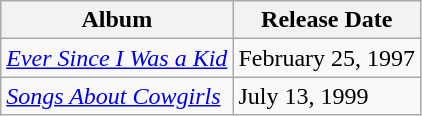<table class="wikitable sortable">
<tr>
<th>Album</th>
<th>Release Date</th>
</tr>
<tr>
<td><em><a href='#'>Ever Since I Was a Kid</a></em></td>
<td>February 25, 1997</td>
</tr>
<tr>
<td><em><a href='#'>Songs About Cowgirls</a></em></td>
<td>July 13, 1999</td>
</tr>
</table>
